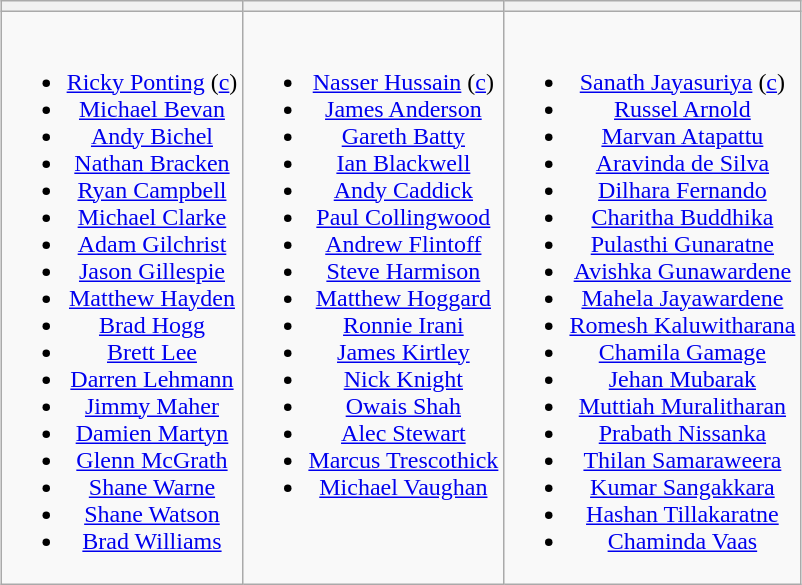<table class="wikitable" style="text-align:center;margin:0 auto">
<tr>
<th></th>
<th></th>
<th></th>
</tr>
<tr style="vertical-align:top">
<td><br><ul><li><a href='#'>Ricky Ponting</a> (<a href='#'>c</a>)</li><li><a href='#'>Michael Bevan</a></li><li><a href='#'>Andy Bichel</a></li><li><a href='#'>Nathan Bracken</a></li><li><a href='#'>Ryan Campbell</a></li><li><a href='#'>Michael Clarke</a></li><li><a href='#'>Adam Gilchrist</a></li><li><a href='#'>Jason Gillespie</a></li><li><a href='#'>Matthew Hayden</a></li><li><a href='#'>Brad Hogg</a></li><li><a href='#'>Brett Lee</a></li><li><a href='#'>Darren Lehmann</a></li><li><a href='#'>Jimmy Maher</a></li><li><a href='#'>Damien Martyn</a></li><li><a href='#'>Glenn McGrath</a></li><li><a href='#'>Shane Warne</a></li><li><a href='#'>Shane Watson</a></li><li><a href='#'>Brad Williams</a></li></ul></td>
<td><br><ul><li><a href='#'>Nasser Hussain</a> (<a href='#'>c</a>)</li><li><a href='#'>James Anderson</a></li><li><a href='#'>Gareth Batty</a></li><li><a href='#'>Ian Blackwell</a></li><li><a href='#'>Andy Caddick</a></li><li><a href='#'>Paul Collingwood</a></li><li><a href='#'>Andrew Flintoff</a></li><li><a href='#'>Steve Harmison</a></li><li><a href='#'>Matthew Hoggard</a></li><li><a href='#'>Ronnie Irani</a></li><li><a href='#'>James Kirtley</a></li><li><a href='#'>Nick Knight</a></li><li><a href='#'>Owais Shah</a></li><li><a href='#'>Alec Stewart</a></li><li><a href='#'>Marcus Trescothick</a></li><li><a href='#'>Michael Vaughan</a></li></ul></td>
<td><br><ul><li><a href='#'>Sanath Jayasuriya</a> (<a href='#'>c</a>)</li><li><a href='#'>Russel Arnold</a></li><li><a href='#'>Marvan Atapattu</a></li><li><a href='#'>Aravinda de Silva</a></li><li><a href='#'>Dilhara Fernando</a></li><li><a href='#'>Charitha Buddhika</a></li><li><a href='#'>Pulasthi Gunaratne</a></li><li><a href='#'>Avishka Gunawardene</a></li><li><a href='#'>Mahela Jayawardene</a></li><li><a href='#'>Romesh Kaluwitharana</a></li><li><a href='#'>Chamila Gamage</a></li><li><a href='#'>Jehan Mubarak</a></li><li><a href='#'>Muttiah Muralitharan</a></li><li><a href='#'>Prabath Nissanka</a></li><li><a href='#'>Thilan Samaraweera</a></li><li><a href='#'>Kumar Sangakkara</a></li><li><a href='#'>Hashan Tillakaratne</a></li><li><a href='#'>Chaminda Vaas</a></li></ul></td>
</tr>
</table>
